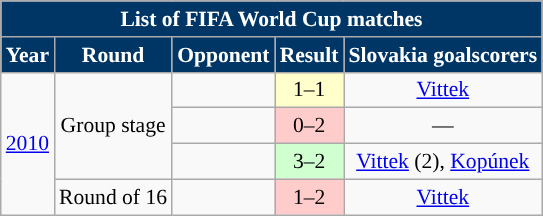<table class="wikitable collapsible collapsed" style="text-align: center;font-size:90%;">
<tr>
<th colspan=5 style="background:#003665; color:white; ">List of FIFA World Cup matches</th>
</tr>
<tr>
<th style="background:#003665; color:white; ">Year</th>
<th style="background:#003665; color:white; ">Round</th>
<th style="background:#003665; color:white; ">Opponent</th>
<th style="background:#003665; color:white; ">Result</th>
<th style="background:#003665; color:white; ">Slovakia goalscorers</th>
</tr>
<tr>
<td rowspan=4><a href='#'>2010</a></td>
<td rowspan=3>Group stage</td>
<td align=left></td>
<td bgcolor=#FFFFCC>1–1</td>
<td><a href='#'>Vittek</a></td>
</tr>
<tr>
<td align=left></td>
<td bgcolor=#FFCCCC>0–2</td>
<td>—</td>
</tr>
<tr>
<td align=left></td>
<td bgcolor="#d0ffd0">3–2</td>
<td><a href='#'>Vittek</a> (2), <a href='#'>Kopúnek</a></td>
</tr>
<tr>
<td>Round of 16</td>
<td align=left></td>
<td bgcolor=#FFCCCC>1–2</td>
<td><a href='#'>Vittek</a></td>
</tr>
</table>
